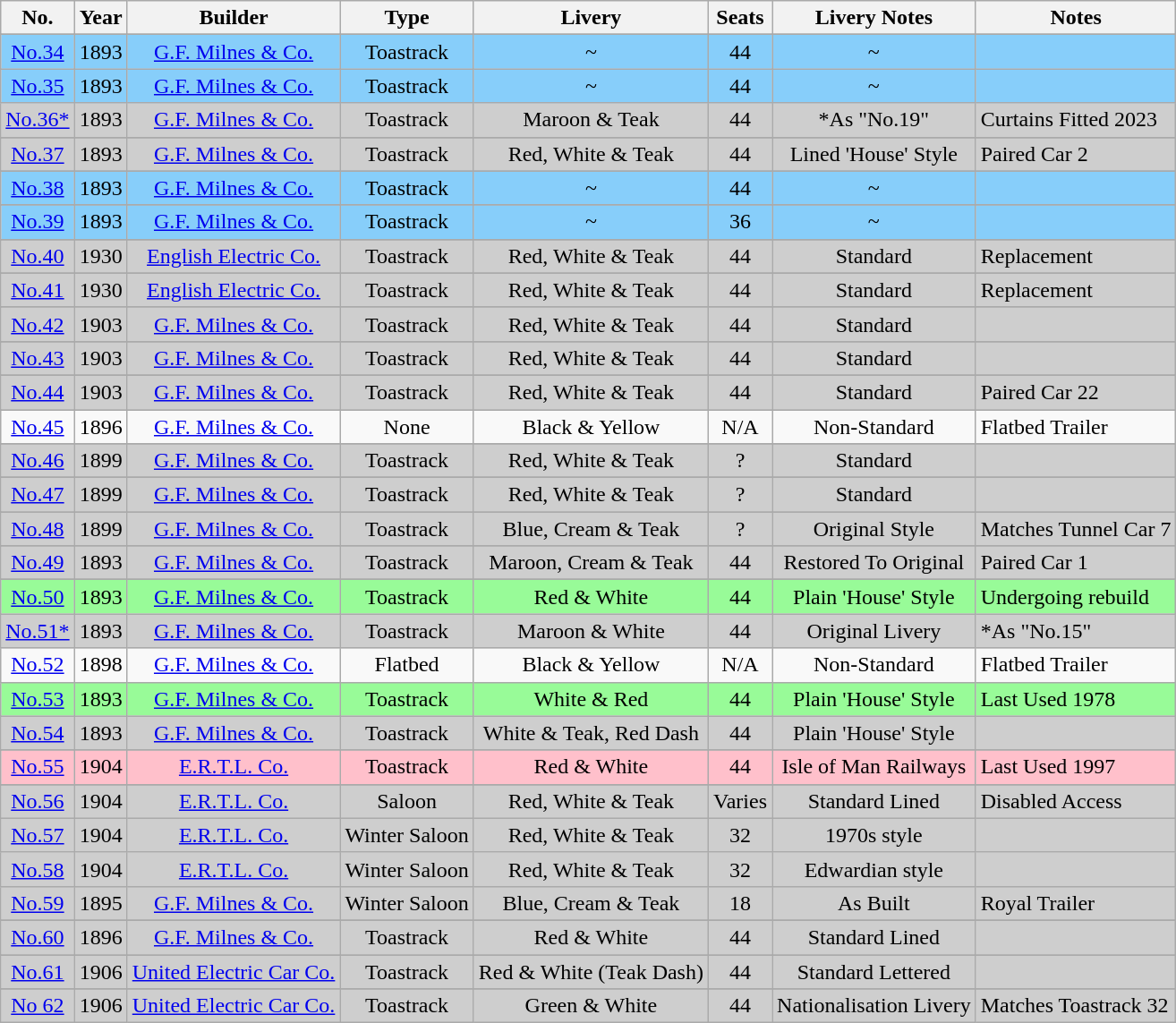<table class="wikitable">
<tr>
<th>No.</th>
<th>Year</th>
<th>Builder</th>
<th>Type</th>
<th>Livery</th>
<th>Seats</th>
<th>Livery Notes</th>
<th>Notes</th>
</tr>
<tr>
</tr>
<tr bgcolor=#87cefa>
<td align="center"><a href='#'>No.34</a></td>
<td align="center">1893</td>
<td align="center"><a href='#'>G.F. Milnes & Co.</a></td>
<td align="center">Toastrack</td>
<td align="center">~</td>
<td align="center">44</td>
<td align="center">~</td>
<td></td>
</tr>
<tr bgcolor=#87cefa>
<td align="center"><a href='#'>No.35</a></td>
<td align="center">1893</td>
<td align="center"><a href='#'>G.F. Milnes & Co.</a></td>
<td align="center">Toastrack</td>
<td align="center">~</td>
<td align="center">44</td>
<td align="center">~</td>
<td></td>
</tr>
<tr bgcolor=#cecece>
<td align="center"><a href='#'>No.36*</a></td>
<td align="center">1893</td>
<td align="center"><a href='#'>G.F. Milnes & Co.</a></td>
<td align="center">Toastrack</td>
<td align="center">Maroon & Teak</td>
<td align="center">44</td>
<td align="center">*As "No.19"</td>
<td>Curtains Fitted 2023</td>
</tr>
<tr>
</tr>
<tr bgcolor=#cecece>
<td align="center"><a href='#'>No.37</a></td>
<td align="center">1893</td>
<td align="center"><a href='#'>G.F. Milnes & Co.</a></td>
<td align="center">Toastrack</td>
<td align="center">Red, White & Teak</td>
<td align="center">44</td>
<td align="center">Lined 'House' Style</td>
<td>Paired Car 2</td>
</tr>
<tr>
</tr>
<tr bgcolor=#87cefa>
<td align="center"><a href='#'>No.38</a></td>
<td align="center">1893</td>
<td align="center"><a href='#'>G.F. Milnes & Co.</a></td>
<td align="center">Toastrack</td>
<td align="center">~</td>
<td align="center">44</td>
<td align="center">~</td>
<td></td>
</tr>
<tr>
</tr>
<tr bgcolor=#87cefa>
<td align="center"><a href='#'>No.39</a></td>
<td align="center">1893</td>
<td align="center"><a href='#'>G.F. Milnes & Co.</a></td>
<td align="center">Toastrack</td>
<td align="center">~</td>
<td align="center">36</td>
<td align="center">~</td>
<td></td>
</tr>
<tr>
</tr>
<tr bgcolor=#cecece>
<td align="center"><a href='#'>No.40</a></td>
<td align="center">1930</td>
<td align="center"><a href='#'>English Electric Co.</a></td>
<td align="center">Toastrack</td>
<td align="center">Red, White & Teak</td>
<td align="center">44</td>
<td align="center">Standard</td>
<td>Replacement</td>
</tr>
<tr>
</tr>
<tr bgcolor=#cecece>
<td align="center"><a href='#'>No.41</a></td>
<td align="center">1930</td>
<td align="center"><a href='#'>English Electric Co.</a></td>
<td align="center">Toastrack</td>
<td align="center">Red, White & Teak</td>
<td align="center">44</td>
<td align="center">Standard</td>
<td>Replacement</td>
</tr>
<tr>
</tr>
<tr bgcolor=#cecece>
<td align="center"><a href='#'>No.42</a></td>
<td align="center">1903</td>
<td align="center"><a href='#'>G.F. Milnes & Co.</a></td>
<td align="center">Toastrack</td>
<td align="center">Red, White & Teak</td>
<td align="center">44</td>
<td align="center">Standard</td>
<td></td>
</tr>
<tr>
</tr>
<tr bgcolor=#cecece>
<td align="center"><a href='#'>No.43</a></td>
<td align="center">1903</td>
<td align="center"><a href='#'>G.F. Milnes & Co.</a></td>
<td align="center">Toastrack</td>
<td align="center">Red, White & Teak</td>
<td align="center">44</td>
<td align="center">Standard</td>
<td></td>
</tr>
<tr>
</tr>
<tr bgcolor=#cecece>
<td align="center"><a href='#'>No.44</a></td>
<td align="center">1903</td>
<td align="center"><a href='#'>G.F. Milnes & Co.</a></td>
<td align="center">Toastrack</td>
<td align="center">Red, White & Teak</td>
<td align="center">44</td>
<td align="center">Standard</td>
<td>Paired Car 22</td>
</tr>
<tr>
</tr>
<tr>
<td align="center"><a href='#'>No.45</a></td>
<td align="center">1896</td>
<td align="center"><a href='#'>G.F. Milnes & Co.</a></td>
<td align="center">None</td>
<td align="center">Black & Yellow</td>
<td align="center">N/A</td>
<td align="center">Non-Standard</td>
<td>Flatbed Trailer</td>
</tr>
<tr>
</tr>
<tr bgcolor=#cecece>
<td align="center"><a href='#'>No.46</a></td>
<td align="center">1899</td>
<td align="center"><a href='#'>G.F. Milnes & Co.</a></td>
<td align="center">Toastrack</td>
<td align="center">Red, White & Teak</td>
<td align="center">?</td>
<td align="center">Standard</td>
<td></td>
</tr>
<tr>
</tr>
<tr bgcolor=#cecece>
<td align="center"><a href='#'>No.47</a></td>
<td align="center">1899</td>
<td align="center"><a href='#'>G.F. Milnes & Co.</a></td>
<td align="center">Toastrack</td>
<td align="center">Red, White & Teak</td>
<td align="center">?</td>
<td align="center">Standard</td>
<td></td>
</tr>
<tr>
</tr>
<tr bgcolor=#cecece>
<td align="center"><a href='#'>No.48</a></td>
<td align="center">1899</td>
<td align="center"><a href='#'>G.F. Milnes & Co.</a></td>
<td align="center">Toastrack</td>
<td align="center">Blue, Cream & Teak</td>
<td align="center">?</td>
<td align="center">Original Style</td>
<td>Matches Tunnel Car 7</td>
</tr>
<tr>
</tr>
<tr bgcolor=#cecece>
<td align="center"><a href='#'>No.49</a></td>
<td align="center">1893</td>
<td align="center"><a href='#'>G.F. Milnes & Co.</a></td>
<td align="center">Toastrack</td>
<td align="center">Maroon, Cream & Teak</td>
<td align="center">44</td>
<td align="center">Restored To Original</td>
<td>Paired Car 1</td>
</tr>
<tr>
</tr>
<tr bgcolor=#98fb98>
<td align="center"><a href='#'>No.50</a></td>
<td align="center">1893</td>
<td align="center"><a href='#'>G.F. Milnes & Co.</a></td>
<td align="center">Toastrack</td>
<td align="center">Red & White</td>
<td align="center">44</td>
<td align="center">Plain 'House' Style</td>
<td>Undergoing rebuild</td>
</tr>
<tr bgcolor=#cecece>
<td align="center"><a href='#'>No.51*</a></td>
<td align="center">1893</td>
<td align="center"><a href='#'>G.F. Milnes & Co.</a></td>
<td align="center">Toastrack</td>
<td align="center">Maroon & White</td>
<td align="center">44</td>
<td align="center">Original Livery</td>
<td>*As "No.15"</td>
</tr>
<tr>
<td align="center"><a href='#'>No.52</a></td>
<td align="center">1898</td>
<td align="center"><a href='#'>G.F. Milnes & Co.</a></td>
<td align="center">Flatbed</td>
<td align="center">Black & Yellow</td>
<td align="center">N/A</td>
<td align="center">Non-Standard</td>
<td>Flatbed Trailer</td>
</tr>
<tr bgcolor=#98fb98>
<td align="center"><a href='#'>No.53</a></td>
<td align="center">1893</td>
<td align="center"><a href='#'>G.F. Milnes & Co.</a></td>
<td align="center">Toastrack</td>
<td align="center">White & Red</td>
<td align="center">44</td>
<td align="center">Plain 'House' Style</td>
<td>Last Used 1978</td>
</tr>
<tr bgcolor=#cecece>
<td align="center"><a href='#'>No.54</a></td>
<td align="center">1893</td>
<td align="center"><a href='#'>G.F. Milnes & Co.</a></td>
<td align="center">Toastrack</td>
<td align="center">White & Teak, Red Dash</td>
<td align="center">44</td>
<td align="center">Plain 'House' Style</td>
<td></td>
</tr>
<tr>
</tr>
<tr bgcolor=#ffc0cb>
<td align="center"><a href='#'>No.55</a></td>
<td align="center">1904</td>
<td align="center"><a href='#'>E.R.T.L. Co.</a></td>
<td align="center">Toastrack</td>
<td align="center">Red & White</td>
<td align="center">44</td>
<td align="center">Isle of Man Railways</td>
<td>Last Used 1997</td>
</tr>
<tr>
</tr>
<tr bgcolor=#cecece>
<td align="center"><a href='#'>No.56</a></td>
<td align="center">1904</td>
<td align="center"><a href='#'>E.R.T.L. Co.</a></td>
<td align="center">Saloon</td>
<td align="center">Red, White & Teak</td>
<td align="center">Varies</td>
<td align="center">Standard Lined</td>
<td>Disabled Access</td>
</tr>
<tr bgcolor=#cecece>
<td align="center"><a href='#'>No.57</a></td>
<td align="center">1904</td>
<td align="center"><a href='#'>E.R.T.L. Co.</a></td>
<td align="center">Winter Saloon</td>
<td align="center">Red, White & Teak</td>
<td align="center">32</td>
<td align="center">1970s style</td>
<td></td>
</tr>
<tr bgcolor=#cecece>
<td align="center"><a href='#'>No.58</a></td>
<td align="center">1904</td>
<td align="center"><a href='#'>E.R.T.L. Co.</a></td>
<td align="center">Winter Saloon</td>
<td align="center">Red, White & Teak</td>
<td align="center">32</td>
<td align="center">Edwardian style</td>
<td></td>
</tr>
<tr bgcolor=#cecece>
<td align="center"><a href='#'>No.59</a></td>
<td align="center">1895</td>
<td align="center"><a href='#'>G.F. Milnes & Co.</a></td>
<td align="center">Winter Saloon</td>
<td align="center">Blue, Cream & Teak</td>
<td align="center">18</td>
<td align="center">As Built</td>
<td>Royal Trailer</td>
</tr>
<tr>
</tr>
<tr bgcolor=#cecece>
<td align="center"><a href='#'>No.60</a></td>
<td align="center">1896</td>
<td align="center"><a href='#'>G.F. Milnes & Co.</a></td>
<td align="center">Toastrack</td>
<td align="center">Red & White</td>
<td align="center">44</td>
<td align="center">Standard Lined</td>
<td></td>
</tr>
<tr>
</tr>
<tr bgcolor=#cecece>
<td align="center"><a href='#'>No.61</a></td>
<td align="center">1906</td>
<td align="center"><a href='#'>United Electric Car Co.</a></td>
<td align="center">Toastrack</td>
<td align="center">Red & White (Teak Dash)</td>
<td align="center">44</td>
<td align="center">Standard Lettered</td>
<td></td>
</tr>
<tr>
</tr>
<tr bgcolor=#cecece>
<td align="center"><a href='#'>No 62</a></td>
<td align="center">1906</td>
<td align="center"><a href='#'>United Electric Car Co.</a></td>
<td align="center">Toastrack</td>
<td align="center">Green & White</td>
<td align="center">44</td>
<td align="center">Nationalisation Livery</td>
<td>Matches Toastrack 32</td>
</tr>
</table>
